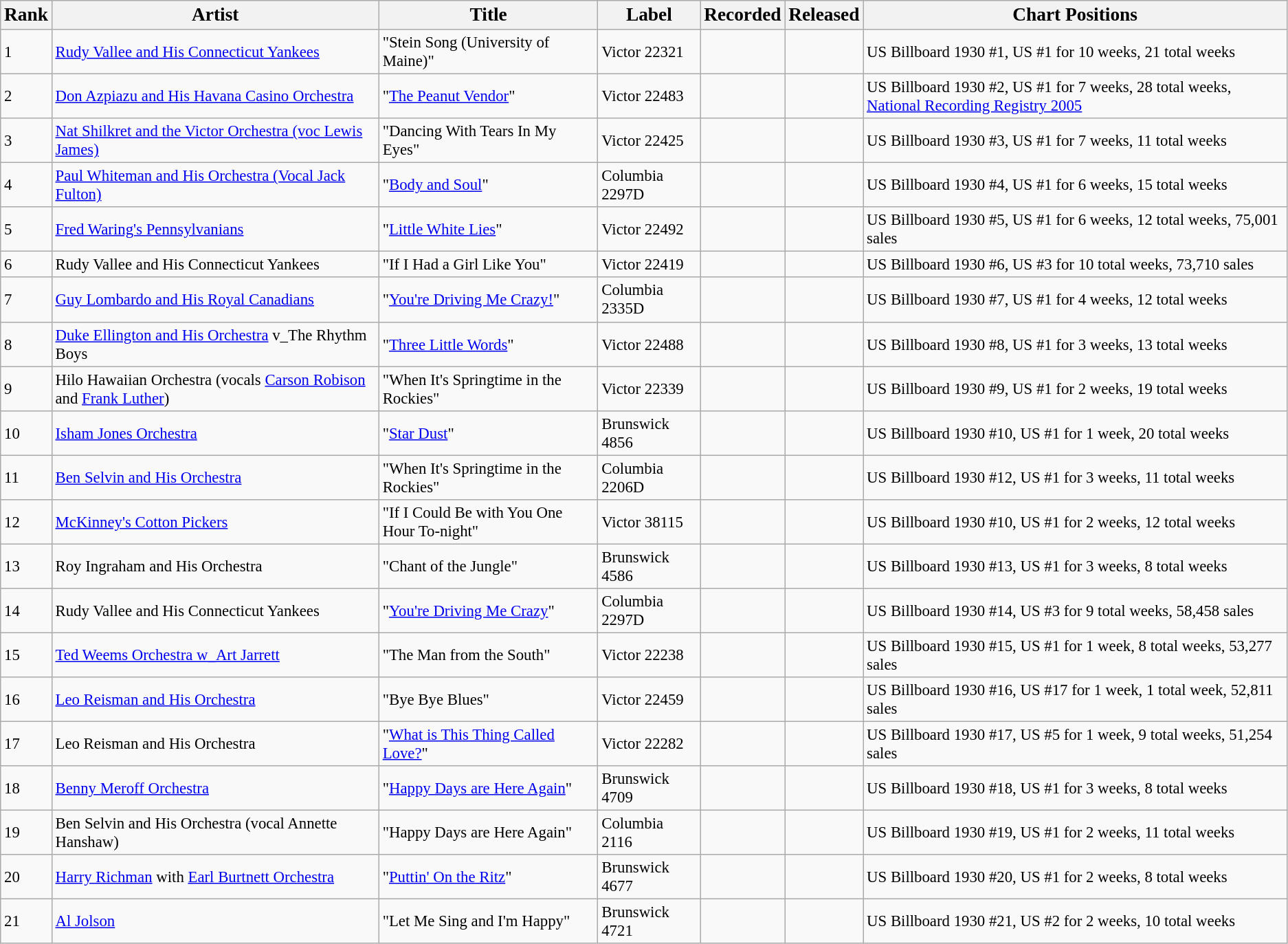<table class="wikitable" style="font-size:95%;">
<tr>
<th><big>Rank</big></th>
<th><big>Artist</big></th>
<th><big>Title</big></th>
<th><big>Label</big></th>
<th><big>Recorded</big></th>
<th><big>Released</big></th>
<th><big>Chart Positions</big></th>
</tr>
<tr>
<td>1</td>
<td><a href='#'>Rudy Vallee and His Connecticut Yankees</a></td>
<td>"Stein Song (University of Maine)"</td>
<td>Victor 22321</td>
<td></td>
<td></td>
<td>US Billboard 1930 #1, US #1 for 10 weeks, 21 total weeks</td>
</tr>
<tr>
<td>2</td>
<td><a href='#'>Don Azpiazu and His Havana Casino Orchestra</a></td>
<td>"<a href='#'>The Peanut Vendor</a>"</td>
<td>Victor 22483</td>
<td></td>
<td></td>
<td>US Billboard 1930 #2, US #1 for 7 weeks, 28 total weeks, <a href='#'>National Recording Registry 2005</a></td>
</tr>
<tr>
<td>3</td>
<td><a href='#'>Nat Shilkret and the Victor Orchestra (voc Lewis James)</a></td>
<td>"Dancing With Tears In My Eyes"</td>
<td>Victor 22425</td>
<td></td>
<td></td>
<td>US Billboard 1930 #3, US #1 for 7 weeks, 11 total weeks</td>
</tr>
<tr>
<td>4</td>
<td><a href='#'>Paul Whiteman and His Orchestra (Vocal Jack Fulton)</a></td>
<td>"<a href='#'>Body and Soul</a>"</td>
<td>Columbia 2297D</td>
<td></td>
<td></td>
<td>US Billboard 1930 #4, US #1 for 6 weeks, 15 total weeks</td>
</tr>
<tr>
<td>5</td>
<td><a href='#'>Fred Waring's Pennsylvanians</a></td>
<td>"<a href='#'>Little White Lies</a>"</td>
<td>Victor 22492</td>
<td></td>
<td></td>
<td>US Billboard 1930 #5, US #1 for 6 weeks, 12 total weeks, 75,001 sales</td>
</tr>
<tr>
<td>6</td>
<td>Rudy Vallee and His Connecticut Yankees</td>
<td>"If I Had a Girl Like You"</td>
<td>Victor 22419</td>
<td></td>
<td></td>
<td>US Billboard 1930 #6, US #3 for  10 total weeks, 73,710 sales</td>
</tr>
<tr>
<td>7</td>
<td><a href='#'>Guy Lombardo and His Royal Canadians</a></td>
<td>"<a href='#'>You're Driving Me Crazy!</a>"</td>
<td>Columbia 2335D</td>
<td></td>
<td></td>
<td>US Billboard 1930 #7, US #1 for 4 weeks, 12 total weeks</td>
</tr>
<tr>
<td>8</td>
<td><a href='#'>Duke Ellington and His Orchestra</a> v_The Rhythm Boys</td>
<td>"<a href='#'>Three Little Words</a>"</td>
<td>Victor 22488</td>
<td></td>
<td></td>
<td>US Billboard 1930 #8, US #1 for 3 weeks, 13 total weeks</td>
</tr>
<tr>
<td>9</td>
<td>Hilo Hawaiian Orchestra (vocals <a href='#'>Carson Robison</a> and <a href='#'>Frank Luther</a>)</td>
<td>"When It's Springtime in the Rockies"</td>
<td>Victor 22339</td>
<td></td>
<td></td>
<td>US Billboard 1930 #9, US #1 for 2 weeks, 19 total weeks</td>
</tr>
<tr>
<td>10</td>
<td><a href='#'>Isham Jones Orchestra</a></td>
<td>"<a href='#'>Star Dust</a>"</td>
<td>Brunswick 4856</td>
<td></td>
<td></td>
<td>US Billboard 1930 #10, US #1 for 1 week, 20 total weeks</td>
</tr>
<tr>
<td>11</td>
<td><a href='#'>Ben Selvin and His Orchestra</a></td>
<td>"When It's Springtime in the Rockies"</td>
<td>Columbia 2206D</td>
<td></td>
<td></td>
<td>US Billboard 1930 #12, US #1 for 3 weeks, 11 total weeks</td>
</tr>
<tr>
<td>12</td>
<td><a href='#'>McKinney's Cotton Pickers</a></td>
<td>"If I Could Be with You One Hour To-night"</td>
<td>Victor 38115</td>
<td></td>
<td></td>
<td>US Billboard 1930 #10, US #1 for 2 weeks, 12 total weeks</td>
</tr>
<tr>
<td>13</td>
<td>Roy Ingraham and His Orchestra</td>
<td>"Chant of the Jungle"</td>
<td>Brunswick 4586</td>
<td></td>
<td></td>
<td>US Billboard 1930 #13, US #1 for 3 weeks, 8 total weeks</td>
</tr>
<tr>
<td>14</td>
<td>Rudy Vallee and His Connecticut Yankees</td>
<td>"<a href='#'>You're Driving Me Crazy</a>"</td>
<td>Columbia 2297D</td>
<td></td>
<td></td>
<td>US Billboard 1930 #14, US #3 for 9 total weeks, 58,458 sales</td>
</tr>
<tr>
<td>15</td>
<td><a href='#'>Ted Weems Orchestra w_Art Jarrett</a></td>
<td>"The Man from the South"</td>
<td>Victor 22238</td>
<td></td>
<td></td>
<td>US Billboard 1930 #15, US #1 for 1 week, 8 total weeks, 53,277 sales</td>
</tr>
<tr>
<td>16</td>
<td><a href='#'>Leo Reisman and His Orchestra</a></td>
<td>"Bye Bye Blues"</td>
<td>Victor 22459</td>
<td></td>
<td></td>
<td>US Billboard 1930 #16, US #17 for 1 week, 1 total week, 52,811 sales</td>
</tr>
<tr>
<td>17</td>
<td>Leo Reisman and His Orchestra</td>
<td>"<a href='#'>What is This Thing Called Love?</a>"</td>
<td>Victor 22282</td>
<td></td>
<td></td>
<td>US Billboard 1930 #17, US #5 for 1 week, 9 total weeks, 51,254 sales</td>
</tr>
<tr>
<td>18</td>
<td><a href='#'>Benny Meroff Orchestra</a></td>
<td>"<a href='#'>Happy Days are Here Again</a>"</td>
<td>Brunswick 4709</td>
<td></td>
<td></td>
<td>US Billboard 1930 #18, US #1 for 3 weeks, 8 total weeks</td>
</tr>
<tr>
<td>19</td>
<td>Ben Selvin and His Orchestra (vocal Annette Hanshaw)</td>
<td>"Happy Days are Here Again"</td>
<td>Columbia 2116</td>
<td></td>
<td></td>
<td>US Billboard 1930 #19, US #1 for 2 weeks, 11 total weeks</td>
</tr>
<tr>
<td>20</td>
<td><a href='#'>Harry Richman</a> with <a href='#'>Earl Burtnett Orchestra</a></td>
<td>"<a href='#'>Puttin' On the Ritz</a>"</td>
<td>Brunswick 4677</td>
<td></td>
<td></td>
<td>US Billboard 1930 #20, US #1 for 2 weeks, 8 total weeks</td>
</tr>
<tr>
<td>21</td>
<td><a href='#'>Al Jolson</a></td>
<td>"Let Me Sing and I'm Happy"</td>
<td>Brunswick 4721</td>
<td></td>
<td></td>
<td>US Billboard 1930 #21, US #2 for 2 weeks, 10 total weeks</td>
</tr>
</table>
